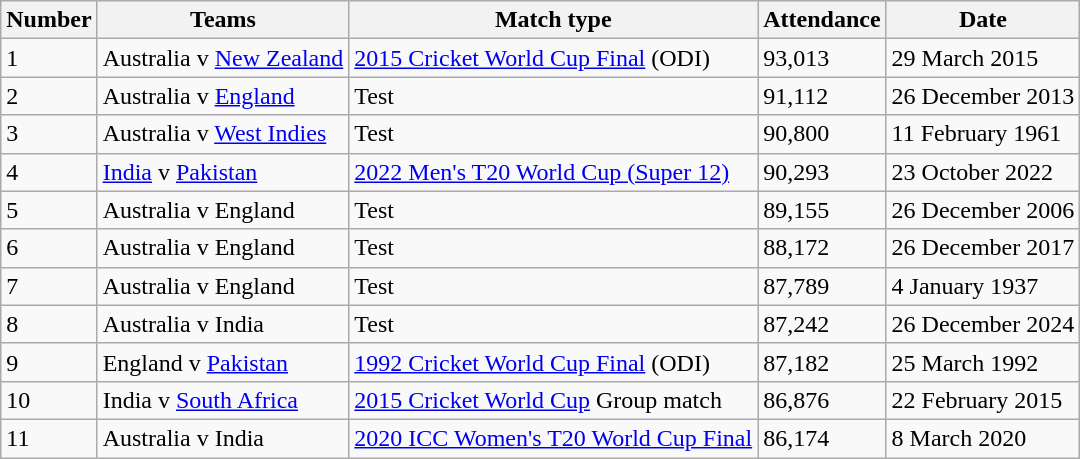<table class="wikitable">
<tr>
<th>Number</th>
<th>Teams</th>
<th>Match type</th>
<th>Attendance</th>
<th>Date</th>
</tr>
<tr>
<td>1</td>
<td>Australia v <a href='#'>New Zealand</a></td>
<td><a href='#'>2015 Cricket World Cup Final</a> (ODI)</td>
<td>93,013</td>
<td>29 March 2015</td>
</tr>
<tr>
<td>2</td>
<td>Australia v <a href='#'>England</a></td>
<td>Test</td>
<td>91,112</td>
<td>26 December 2013</td>
</tr>
<tr>
<td>3</td>
<td>Australia v <a href='#'>West Indies</a></td>
<td>Test</td>
<td>90,800</td>
<td>11 February 1961</td>
</tr>
<tr>
<td>4</td>
<td><a href='#'>India</a> v <a href='#'>Pakistan</a></td>
<td><a href='#'>2022 Men's T20 World Cup (Super 12)</a></td>
<td>90,293</td>
<td>23 October 2022</td>
</tr>
<tr>
<td>5</td>
<td>Australia v England</td>
<td>Test</td>
<td>89,155</td>
<td>26 December 2006</td>
</tr>
<tr>
<td>6</td>
<td>Australia v England</td>
<td>Test</td>
<td>88,172</td>
<td>26 December 2017</td>
</tr>
<tr>
<td>7</td>
<td>Australia v England</td>
<td>Test</td>
<td>87,789</td>
<td>4 January 1937</td>
</tr>
<tr>
<td>8</td>
<td>Australia v India</td>
<td>Test</td>
<td>87,242</td>
<td>26 December 2024</td>
</tr>
<tr>
<td>9</td>
<td>England v <a href='#'>Pakistan</a></td>
<td><a href='#'>1992 Cricket World Cup Final</a> (ODI)</td>
<td>87,182</td>
<td>25 March 1992</td>
</tr>
<tr>
<td>10</td>
<td>India v <a href='#'>South Africa</a></td>
<td><a href='#'>2015 Cricket World Cup</a> Group match</td>
<td>86,876</td>
<td>22 February 2015</td>
</tr>
<tr>
<td>11</td>
<td>Australia v India</td>
<td><a href='#'>2020 ICC Women's T20 World Cup Final</a></td>
<td>86,174</td>
<td>8 March 2020</td>
</tr>
</table>
